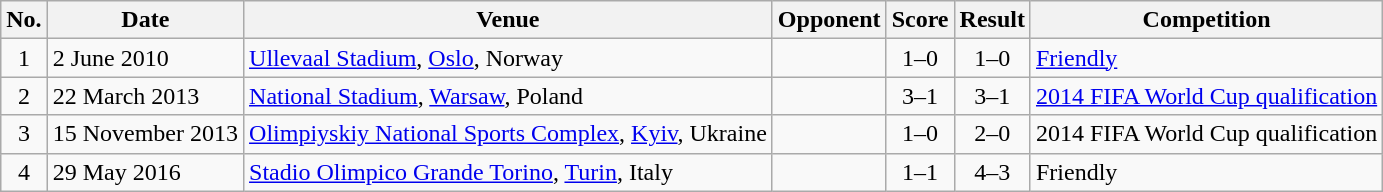<table class="wikitable sortable">
<tr>
<th scope="col">No.</th>
<th scope="col">Date</th>
<th scope="col">Venue</th>
<th scope="col">Opponent</th>
<th scope="col">Score</th>
<th scope="col">Result</th>
<th scope="col">Competition</th>
</tr>
<tr>
<td style="text-align:center">1</td>
<td>2 June 2010</td>
<td><a href='#'>Ullevaal Stadium</a>, <a href='#'>Oslo</a>, Norway</td>
<td></td>
<td style="text-align:center">1–0</td>
<td style="text-align:center">1–0</td>
<td><a href='#'>Friendly</a></td>
</tr>
<tr>
<td style="text-align:center">2</td>
<td>22 March 2013</td>
<td><a href='#'>National Stadium</a>, <a href='#'>Warsaw</a>, Poland</td>
<td></td>
<td style="text-align:center">3–1</td>
<td style="text-align:center">3–1</td>
<td><a href='#'>2014 FIFA World Cup qualification</a></td>
</tr>
<tr>
<td style="text-align:center">3</td>
<td>15 November 2013</td>
<td><a href='#'>Olimpiyskiy National Sports Complex</a>, <a href='#'>Kyiv</a>, Ukraine</td>
<td></td>
<td style="text-align:center">1–0</td>
<td style="text-align:center">2–0</td>
<td>2014 FIFA World Cup qualification</td>
</tr>
<tr>
<td style="text-align:center">4</td>
<td>29 May 2016</td>
<td><a href='#'>Stadio Olimpico Grande Torino</a>, <a href='#'>Turin</a>, Italy</td>
<td></td>
<td style="text-align:center">1–1</td>
<td style="text-align:center">4–3</td>
<td>Friendly</td>
</tr>
</table>
